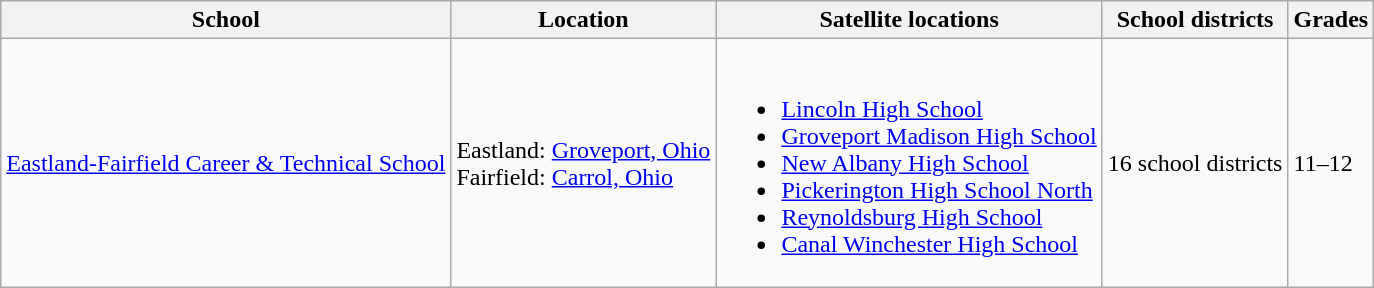<table class="wikitable">
<tr>
<th>School</th>
<th>Location</th>
<th>Satellite locations</th>
<th>School districts</th>
<th>Grades</th>
</tr>
<tr>
<td><a href='#'>Eastland-Fairfield Career & Technical School</a></td>
<td>Eastland: <a href='#'>Groveport, Ohio</a><br>Fairfield: <a href='#'>Carrol, Ohio</a></td>
<td><br><ul><li><a href='#'>Lincoln High School</a></li><li><a href='#'>Groveport Madison High School</a></li><li><a href='#'>New Albany High School</a></li><li><a href='#'>Pickerington High School North</a></li><li><a href='#'>Reynoldsburg High School</a></li><li><a href='#'>Canal Winchester High School</a></li></ul></td>
<td>16 school districts</td>
<td>11–12</td>
</tr>
</table>
